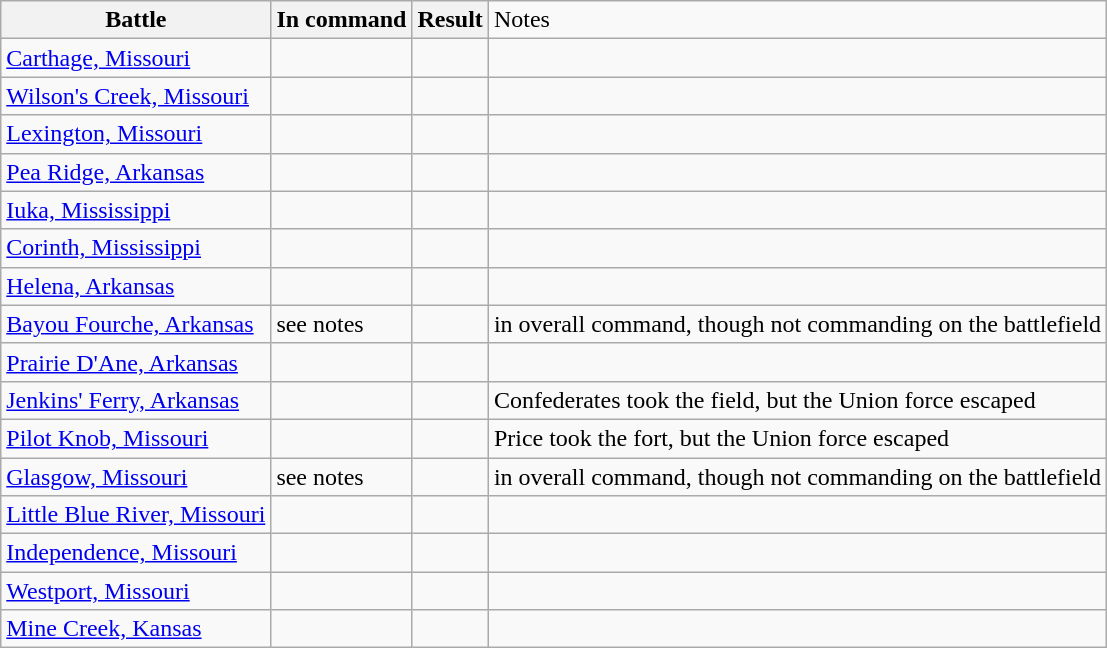<table class="wikitable">
<tr>
<th>Battle</th>
<th>In command</th>
<th>Result</th>
<td>Notes</td>
</tr>
<tr>
<td><a href='#'>Carthage, Missouri</a></td>
<td></td>
<td></td>
<td></td>
</tr>
<tr>
<td><a href='#'>Wilson's Creek, Missouri</a></td>
<td></td>
<td></td>
<td></td>
</tr>
<tr>
<td><a href='#'>Lexington, Missouri</a></td>
<td></td>
<td></td>
<td></td>
</tr>
<tr>
<td><a href='#'>Pea Ridge, Arkansas</a></td>
<td></td>
<td></td>
<td></td>
</tr>
<tr>
<td><a href='#'>Iuka, Mississippi</a></td>
<td></td>
<td></td>
<td></td>
</tr>
<tr>
<td><a href='#'>Corinth, Mississippi</a></td>
<td></td>
<td></td>
<td></td>
</tr>
<tr>
<td><a href='#'>Helena, Arkansas</a></td>
<td></td>
<td></td>
<td></td>
</tr>
<tr>
<td><a href='#'>Bayou Fourche, Arkansas</a></td>
<td>see notes</td>
<td></td>
<td>in overall command, though not commanding on the battlefield</td>
</tr>
<tr>
<td><a href='#'>Prairie D'Ane, Arkansas</a></td>
<td></td>
<td></td>
<td></td>
</tr>
<tr>
<td><a href='#'>Jenkins' Ferry, Arkansas</a></td>
<td></td>
<td></td>
<td>Confederates took the field, but the Union force escaped</td>
</tr>
<tr>
<td><a href='#'>Pilot Knob, Missouri</a></td>
<td></td>
<td></td>
<td>Price took the fort, but the Union force escaped</td>
</tr>
<tr>
<td><a href='#'>Glasgow, Missouri</a></td>
<td>see notes</td>
<td></td>
<td>in overall command, though not commanding on the battlefield</td>
</tr>
<tr>
<td><a href='#'>Little Blue River, Missouri</a></td>
<td></td>
<td></td>
<td></td>
</tr>
<tr>
<td><a href='#'>Independence, Missouri</a></td>
<td></td>
<td></td>
<td></td>
</tr>
<tr>
<td><a href='#'>Westport, Missouri</a></td>
<td></td>
<td></td>
<td></td>
</tr>
<tr>
<td><a href='#'>Mine Creek, Kansas</a></td>
<td></td>
<td></td>
<td></td>
</tr>
</table>
